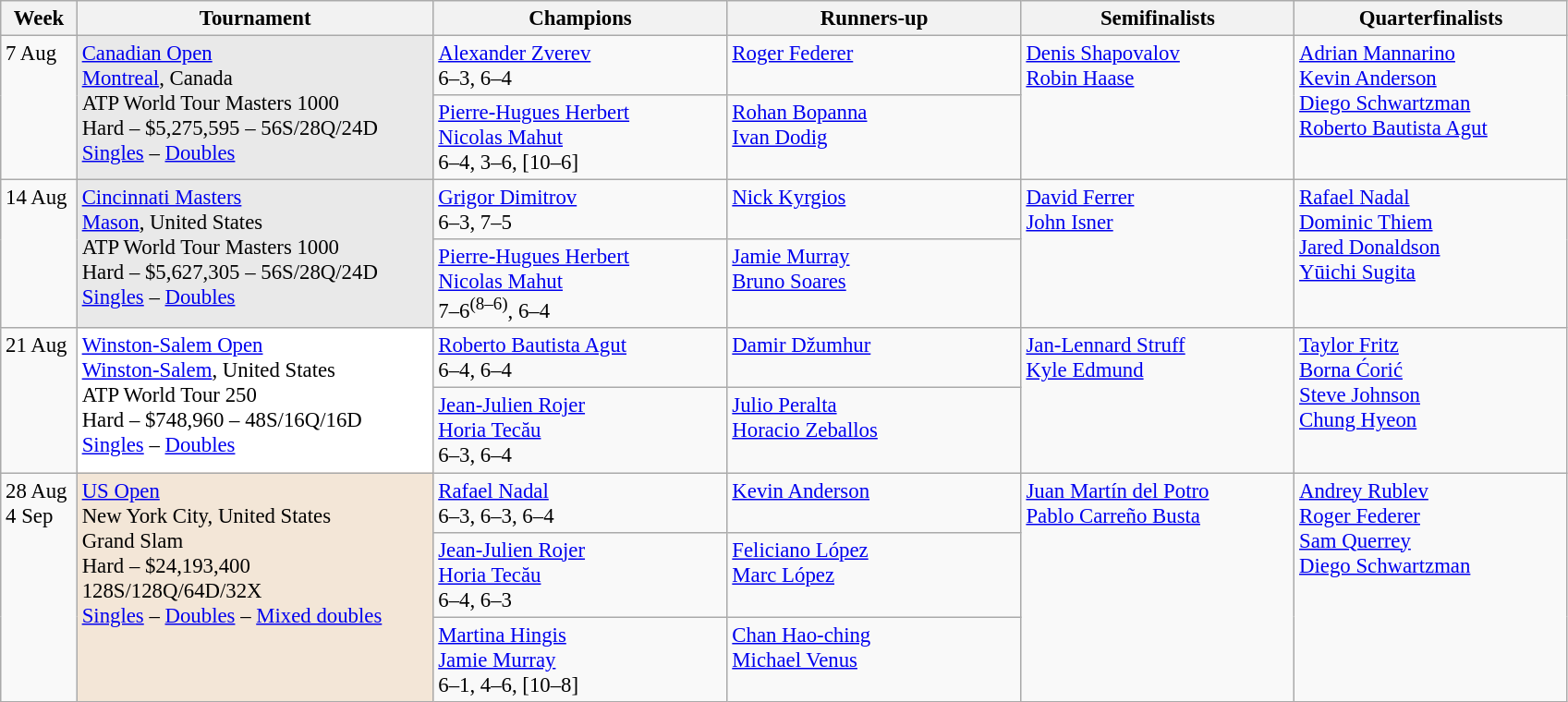<table class=wikitable style=font-size:95%>
<tr>
<th style="width:48px;">Week</th>
<th style="width:250px;">Tournament</th>
<th style="width:205px;">Champions</th>
<th style="width:205px;">Runners-up</th>
<th style="width:190px;">Semifinalists</th>
<th style="width:190px;">Quarterfinalists</th>
</tr>
<tr valign=top>
<td rowspan=2>7 Aug</td>
<td bgcolor=#E9E9E9 rowspan=2><a href='#'>Canadian Open</a><br> <a href='#'>Montreal</a>, Canada<br>ATP World Tour Masters 1000<br>Hard – $5,275,595 – 56S/28Q/24D<br><a href='#'>Singles</a> – <a href='#'>Doubles</a></td>
<td> <a href='#'>Alexander Zverev</a><br>6–3, 6–4</td>
<td> <a href='#'>Roger Federer</a></td>
<td rowspan=2> <a href='#'>Denis Shapovalov</a> <br> <a href='#'>Robin Haase</a></td>
<td rowspan=2> <a href='#'>Adrian Mannarino</a><br> <a href='#'>Kevin Anderson</a><br> <a href='#'>Diego Schwartzman</a><br> <a href='#'>Roberto Bautista Agut</a></td>
</tr>
<tr valign=top>
<td> <a href='#'>Pierre-Hugues Herbert</a> <br>  <a href='#'>Nicolas Mahut</a> <br> 6–4, 3–6, [10–6]</td>
<td> <a href='#'>Rohan Bopanna</a> <br>  <a href='#'>Ivan Dodig</a></td>
</tr>
<tr valign=top>
<td rowspan=2>14 Aug</td>
<td bgcolor=#E9E9E9 rowspan=2><a href='#'>Cincinnati Masters</a><br> <a href='#'>Mason</a>, United States<br>ATP World Tour Masters 1000<br>Hard – $5,627,305 – 56S/28Q/24D<br><a href='#'>Singles</a> – <a href='#'>Doubles</a></td>
<td> <a href='#'>Grigor Dimitrov</a><br>6–3, 7–5</td>
<td> <a href='#'>Nick Kyrgios</a></td>
<td rowspan=2> <a href='#'>David Ferrer</a><br>  <a href='#'>John Isner</a></td>
<td rowspan=2> <a href='#'>Rafael Nadal</a><br> <a href='#'>Dominic Thiem</a><br>  <a href='#'>Jared Donaldson</a> <br>  <a href='#'>Yūichi Sugita</a></td>
</tr>
<tr valign=top>
<td> <a href='#'>Pierre-Hugues Herbert</a> <br>  <a href='#'>Nicolas Mahut</a><br>7–6<sup>(8–6)</sup>, 6–4</td>
<td> <a href='#'>Jamie Murray</a> <br>  <a href='#'>Bruno Soares</a></td>
</tr>
<tr valign=top>
<td rowspan=2>21 Aug</td>
<td bgcolor=#ffffff rowspan=2><a href='#'>Winston-Salem Open</a> <br> <a href='#'>Winston-Salem</a>, United States <br>ATP World Tour 250<br>Hard – $748,960 – 48S/16Q/16D<br><a href='#'>Singles</a> – <a href='#'>Doubles</a></td>
<td> <a href='#'>Roberto Bautista Agut</a><br>6–4, 6–4</td>
<td> <a href='#'>Damir Džumhur</a></td>
<td rowspan="2"> <a href='#'>Jan-Lennard Struff</a><br> <a href='#'>Kyle Edmund</a></td>
<td rowspan=2> <a href='#'>Taylor Fritz</a> <br> <a href='#'>Borna Ćorić</a><br>  <a href='#'>Steve Johnson</a><br>  <a href='#'>Chung Hyeon</a></td>
</tr>
<tr valign=top>
<td> <a href='#'>Jean-Julien Rojer</a><br> <a href='#'>Horia Tecău</a><br>6–3, 6–4</td>
<td> <a href='#'>Julio Peralta</a><br> <a href='#'>Horacio Zeballos</a></td>
</tr>
<tr valign=top>
<td rowspan=3>28 Aug<br>4 Sep</td>
<td bgcolor=#F3E6D7 rowspan=3><a href='#'>US Open</a><br> New York City, United States<br>Grand Slam<br>Hard – $24,193,400<br>128S/128Q/64D/32X<br><a href='#'>Singles</a> – <a href='#'>Doubles</a> – <a href='#'>Mixed doubles</a></td>
<td> <a href='#'>Rafael Nadal</a><br>6–3, 6–3, 6–4</td>
<td> <a href='#'>Kevin Anderson</a></td>
<td rowspan=3> <a href='#'>Juan Martín del Potro</a><br> <a href='#'>Pablo Carreño Busta</a></td>
<td rowspan=3> <a href='#'>Andrey Rublev</a><br> <a href='#'>Roger Federer</a><br>  <a href='#'>Sam Querrey</a> <br> <a href='#'>Diego Schwartzman</a></td>
</tr>
<tr valign=top>
<td> <a href='#'>Jean-Julien Rojer</a><br> <a href='#'>Horia Tecău</a><br>6–4, 6–3</td>
<td> <a href='#'>Feliciano López</a> <br>  <a href='#'>Marc López</a></td>
</tr>
<tr valign=top>
<td> <a href='#'>Martina Hingis</a><br> <a href='#'>Jamie Murray</a><br>6–1, 4–6, [10–8]</td>
<td> <a href='#'>Chan Hao-ching</a><br> <a href='#'>Michael Venus</a></td>
</tr>
</table>
